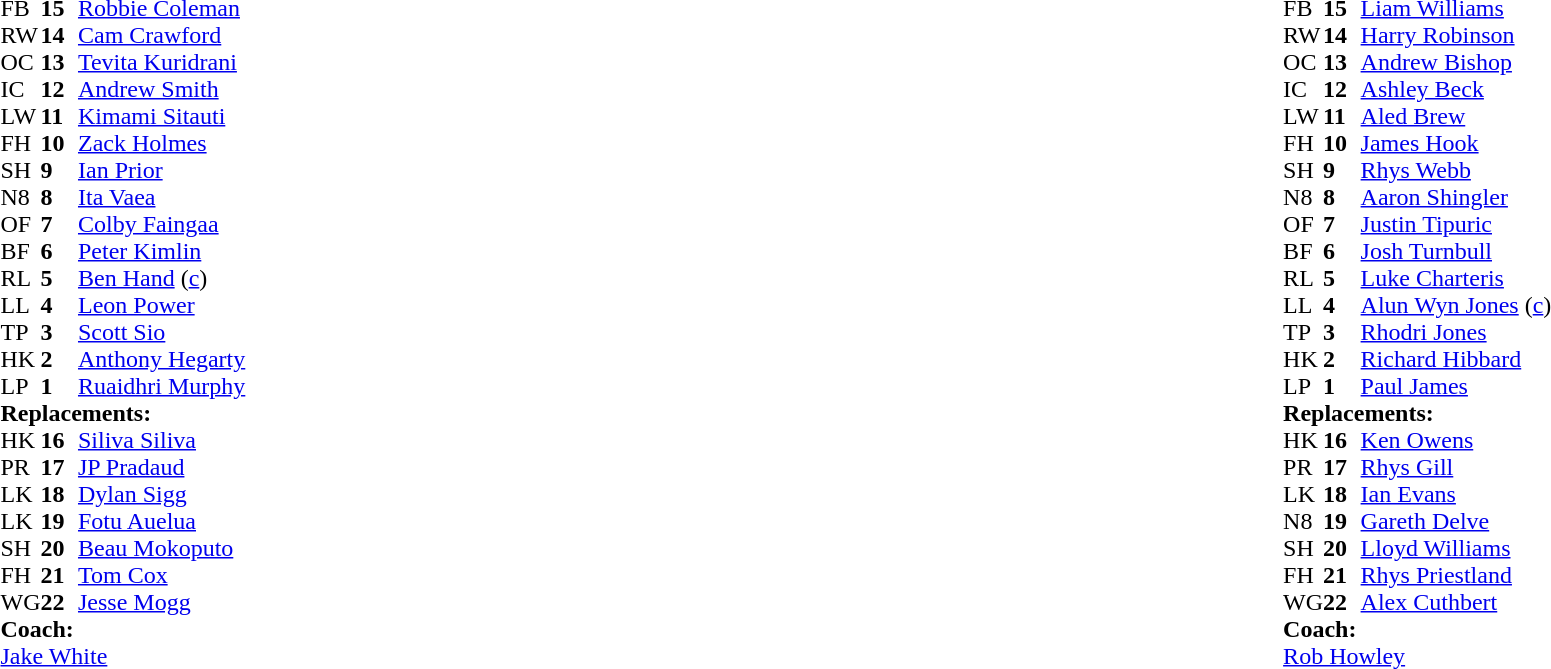<table style="width:100%;">
<tr>
<td style="vertical-align:top; width:50%;"><br><table style="font-size: 100%" cellspacing="0" cellpadding="0">
<tr>
<th width="25"></th>
<th width="25"></th>
</tr>
<tr>
<td>FB</td>
<td><strong>15</strong></td>
<td><a href='#'>Robbie Coleman</a></td>
<td></td>
<td></td>
</tr>
<tr>
<td>RW</td>
<td><strong>14</strong></td>
<td><a href='#'>Cam Crawford</a></td>
</tr>
<tr>
<td>OC</td>
<td><strong>13</strong></td>
<td><a href='#'>Tevita Kuridrani</a></td>
</tr>
<tr>
<td>IC</td>
<td><strong>12</strong></td>
<td><a href='#'>Andrew Smith</a></td>
</tr>
<tr>
<td>LW</td>
<td><strong>11</strong></td>
<td><a href='#'>Kimami Sitauti</a></td>
</tr>
<tr>
<td>FH</td>
<td><strong>10</strong></td>
<td><a href='#'>Zack Holmes</a></td>
</tr>
<tr>
<td>SH</td>
<td><strong>9</strong></td>
<td><a href='#'>Ian Prior</a></td>
<td></td>
<td></td>
</tr>
<tr>
<td>N8</td>
<td><strong>8</strong></td>
<td><a href='#'>Ita Vaea</a></td>
<td></td>
<td></td>
</tr>
<tr>
<td>OF</td>
<td><strong>7</strong></td>
<td><a href='#'>Colby Faingaa</a></td>
</tr>
<tr>
<td>BF</td>
<td><strong>6</strong></td>
<td><a href='#'>Peter Kimlin</a></td>
</tr>
<tr>
<td>RL</td>
<td><strong>5</strong></td>
<td><a href='#'>Ben Hand</a> (<a href='#'>c</a>)</td>
</tr>
<tr>
<td>LL</td>
<td><strong>4</strong></td>
<td><a href='#'>Leon Power</a></td>
<td></td>
<td></td>
</tr>
<tr>
<td>TP</td>
<td><strong>3</strong></td>
<td><a href='#'>Scott Sio</a></td>
<td></td>
<td></td>
</tr>
<tr>
<td>HK</td>
<td><strong>2</strong></td>
<td><a href='#'>Anthony Hegarty</a></td>
</tr>
<tr>
<td>LP</td>
<td><strong>1</strong></td>
<td><a href='#'>Ruaidhri Murphy</a></td>
</tr>
<tr>
<td colspan=3><strong>Replacements:</strong></td>
</tr>
<tr>
<td>HK</td>
<td><strong>16</strong></td>
<td><a href='#'>Siliva Siliva</a></td>
</tr>
<tr>
<td>PR</td>
<td><strong>17</strong></td>
<td><a href='#'>JP Pradaud</a></td>
<td></td>
<td></td>
</tr>
<tr>
<td>LK</td>
<td><strong>18</strong></td>
<td><a href='#'>Dylan Sigg</a></td>
<td></td>
<td></td>
</tr>
<tr>
<td>LK</td>
<td><strong>19</strong></td>
<td><a href='#'>Fotu Auelua</a></td>
<td></td>
<td></td>
</tr>
<tr>
<td>SH</td>
<td><strong>20</strong></td>
<td><a href='#'>Beau Mokoputo</a></td>
<td></td>
<td></td>
</tr>
<tr>
<td>FH</td>
<td><strong>21</strong></td>
<td><a href='#'>Tom Cox</a></td>
<td></td>
<td></td>
</tr>
<tr>
<td>WG</td>
<td><strong>22</strong></td>
<td><a href='#'>Jesse Mogg</a></td>
</tr>
<tr>
<td colspan=3><strong>Coach:</strong></td>
</tr>
<tr>
<td colspan="4"> <a href='#'>Jake White</a></td>
</tr>
</table>
</td>
<td style="vertical-align:top; width:50%;"><br><table cellspacing="0" cellpadding="0" style="font-size:100%; margin:auto;">
<tr>
<th width="25"></th>
<th width="25"></th>
</tr>
<tr>
<td>FB</td>
<td><strong>15</strong></td>
<td><a href='#'>Liam Williams</a></td>
</tr>
<tr>
<td>RW</td>
<td><strong>14</strong></td>
<td><a href='#'>Harry Robinson</a></td>
</tr>
<tr>
<td>OC</td>
<td><strong>13</strong></td>
<td><a href='#'>Andrew Bishop</a></td>
</tr>
<tr>
<td>IC</td>
<td><strong>12</strong></td>
<td><a href='#'>Ashley Beck</a></td>
</tr>
<tr>
<td>LW</td>
<td><strong>11</strong></td>
<td><a href='#'>Aled Brew</a></td>
<td></td>
<td></td>
</tr>
<tr>
<td>FH</td>
<td><strong>10</strong></td>
<td><a href='#'>James Hook</a></td>
</tr>
<tr>
<td>SH</td>
<td><strong>9</strong></td>
<td><a href='#'>Rhys Webb</a></td>
</tr>
<tr>
<td>N8</td>
<td><strong>8</strong></td>
<td><a href='#'>Aaron Shingler</a></td>
<td></td>
<td></td>
</tr>
<tr>
<td>OF</td>
<td><strong>7</strong></td>
<td><a href='#'>Justin Tipuric</a></td>
</tr>
<tr>
<td>BF</td>
<td><strong>6</strong></td>
<td><a href='#'>Josh Turnbull</a></td>
</tr>
<tr>
<td>RL</td>
<td><strong>5</strong></td>
<td><a href='#'>Luke Charteris</a></td>
</tr>
<tr>
<td>LL</td>
<td><strong>4</strong></td>
<td><a href='#'>Alun Wyn Jones</a> (<a href='#'>c</a>)</td>
<td></td>
<td></td>
</tr>
<tr>
<td>TP</td>
<td><strong>3</strong></td>
<td><a href='#'>Rhodri Jones</a></td>
</tr>
<tr>
<td>HK</td>
<td><strong>2</strong></td>
<td><a href='#'>Richard Hibbard</a></td>
<td></td>
<td></td>
</tr>
<tr>
<td>LP</td>
<td><strong>1</strong></td>
<td><a href='#'>Paul James</a></td>
<td></td>
<td></td>
</tr>
<tr>
<td colspan=3><strong>Replacements:</strong></td>
</tr>
<tr>
<td>HK</td>
<td><strong>16</strong></td>
<td><a href='#'>Ken Owens</a></td>
<td></td>
<td></td>
</tr>
<tr>
<td>PR</td>
<td><strong>17</strong></td>
<td><a href='#'>Rhys Gill</a></td>
<td></td>
<td></td>
</tr>
<tr>
<td>LK</td>
<td><strong>18</strong></td>
<td><a href='#'>Ian Evans</a></td>
<td></td>
<td></td>
</tr>
<tr>
<td>N8</td>
<td><strong>19</strong></td>
<td><a href='#'>Gareth Delve</a></td>
<td></td>
<td></td>
</tr>
<tr>
<td>SH</td>
<td><strong>20</strong></td>
<td><a href='#'>Lloyd Williams</a></td>
<td></td>
<td></td>
<td></td>
</tr>
<tr>
<td>FH</td>
<td><strong>21</strong></td>
<td><a href='#'>Rhys Priestland</a></td>
</tr>
<tr>
<td>WG</td>
<td><strong>22</strong></td>
<td><a href='#'>Alex Cuthbert</a></td>
<td></td>
<td></td>
<td></td>
</tr>
<tr>
<td colspan=3><strong>Coach:</strong></td>
</tr>
<tr>
<td colspan="4"> <a href='#'>Rob Howley</a></td>
</tr>
</table>
</td>
</tr>
</table>
